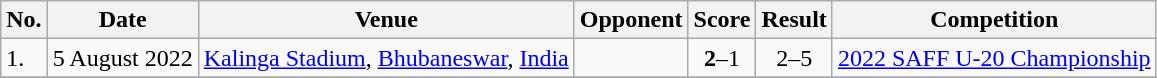<table class="wikitable" style="font-size:100%;">
<tr>
<th>No.</th>
<th>Date</th>
<th>Venue</th>
<th>Opponent</th>
<th>Score</th>
<th>Result</th>
<th>Competition</th>
</tr>
<tr>
<td>1.</td>
<td>5 August 2022</td>
<td><a href='#'>Kalinga Stadium</a>, <a href='#'>Bhubaneswar</a>, <a href='#'>India</a></td>
<td></td>
<td align=center><strong>2</strong>–1</td>
<td align=center>2–5</td>
<td><a href='#'>2022 SAFF U-20 Championship</a></td>
</tr>
<tr>
</tr>
</table>
